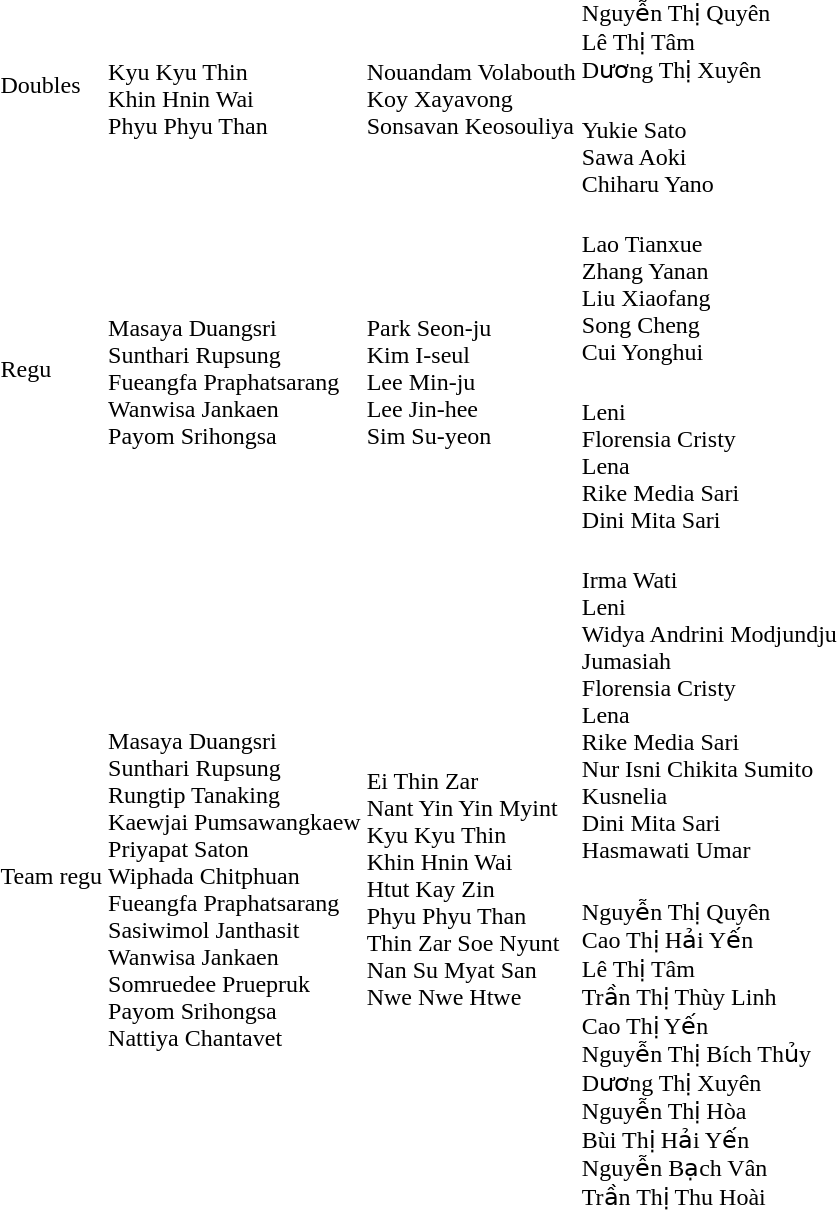<table>
<tr>
<td rowspan=2>Doubles<br></td>
<td rowspan=2><br>Kyu Kyu Thin<br>Khin Hnin Wai<br>Phyu Phyu Than</td>
<td rowspan=2><br>Nouandam Volabouth<br>Koy Xayavong<br>Sonsavan Keosouliya</td>
<td><br>Nguyễn Thị Quyên<br>Lê Thị Tâm<br>Dương Thị Xuyên</td>
</tr>
<tr>
<td><br>Yukie Sato<br>Sawa Aoki<br>Chiharu Yano</td>
</tr>
<tr>
<td rowspan=2>Regu<br></td>
<td rowspan=2><br>Masaya Duangsri<br>Sunthari Rupsung<br>Fueangfa Praphatsarang<br>Wanwisa Jankaen<br>Payom Srihongsa</td>
<td rowspan=2><br>Park Seon-ju<br>Kim I-seul<br>Lee Min-ju<br>Lee Jin-hee<br>Sim Su-yeon</td>
<td><br>Lao Tianxue<br>Zhang Yanan<br>Liu Xiaofang<br>Song Cheng<br>Cui Yonghui</td>
</tr>
<tr>
<td><br>Leni<br>Florensia Cristy<br>Lena<br>Rike Media Sari<br>Dini Mita Sari</td>
</tr>
<tr>
<td rowspan=2>Team regu<br></td>
<td rowspan=2><br>Masaya Duangsri<br>Sunthari Rupsung<br>Rungtip Tanaking<br>Kaewjai Pumsawangkaew<br>Priyapat Saton<br>Wiphada Chitphuan<br>Fueangfa Praphatsarang<br>Sasiwimol Janthasit<br>Wanwisa Jankaen<br>Somruedee Pruepruk<br>Payom Srihongsa<br>Nattiya Chantavet</td>
<td rowspan=2><br>Ei Thin Zar<br>Nant Yin Yin Myint<br>Kyu Kyu Thin<br>Khin Hnin Wai<br>Htut Kay Zin<br>Phyu Phyu Than<br>Thin Zar Soe Nyunt<br>Nan Su Myat San<br>Nwe Nwe Htwe</td>
<td><br>Irma Wati<br>Leni<br>Widya Andrini Modjundju<br>Jumasiah<br>Florensia Cristy<br>Lena<br>Rike Media Sari<br>Nur Isni Chikita Sumito<br>Kusnelia<br>Dini Mita Sari<br>Hasmawati Umar</td>
</tr>
<tr>
<td><br>Nguyễn Thị Quyên<br>Cao Thị Hải Yến<br>Lê Thị Tâm<br>Trần Thị Thùy Linh<br>Cao Thị Yến<br>Nguyễn Thị Bích Thủy<br>Dương Thị Xuyên<br>Nguyễn Thị Hòa<br>Bùi Thị Hải Yến<br>Nguyễn Bạch Vân<br>Trần Thị Thu Hoài</td>
</tr>
</table>
